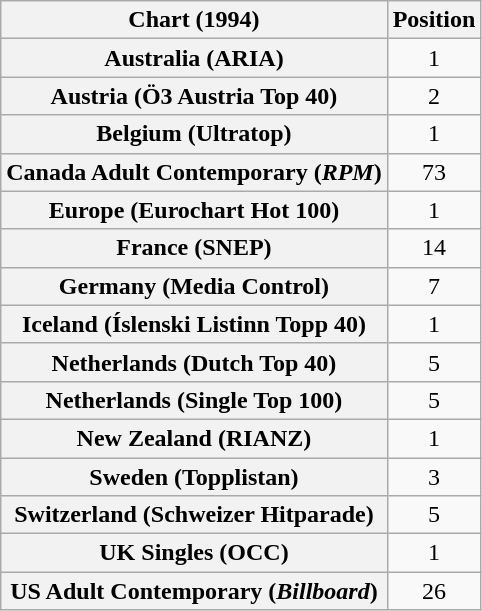<table class="wikitable plainrowheaders sortable">
<tr>
<th scope="col">Chart (1994)</th>
<th scope="col">Position</th>
</tr>
<tr>
<th scope="row">Australia (ARIA)</th>
<td style="text-align:center;">1</td>
</tr>
<tr>
<th scope="row">Austria (Ö3 Austria Top 40)</th>
<td style="text-align:center;">2</td>
</tr>
<tr>
<th scope="row">Belgium (Ultratop)</th>
<td style="text-align:center;">1</td>
</tr>
<tr>
<th scope="row">Canada Adult Contemporary (<em>RPM</em>)</th>
<td style="text-align:center;">73</td>
</tr>
<tr>
<th scope="row">Europe (Eurochart Hot 100)</th>
<td style="text-align:center;">1</td>
</tr>
<tr>
<th scope="row">France (SNEP)</th>
<td style="text-align:center;">14</td>
</tr>
<tr>
<th scope="row">Germany (Media Control)</th>
<td align="center">7</td>
</tr>
<tr>
<th scope="row">Iceland (Íslenski Listinn Topp 40)</th>
<td style="text-align:center;">1</td>
</tr>
<tr>
<th scope="row">Netherlands (Dutch Top 40)</th>
<td style="text-align:center;">5</td>
</tr>
<tr>
<th scope="row">Netherlands (Single Top 100)</th>
<td style="text-align:center;">5</td>
</tr>
<tr>
<th scope="row">New Zealand (RIANZ)</th>
<td style="text-align:center;">1</td>
</tr>
<tr>
<th scope="row">Sweden (Topplistan)</th>
<td style="text-align:center;">3</td>
</tr>
<tr>
<th scope="row">Switzerland (Schweizer Hitparade)</th>
<td style="text-align:center;">5</td>
</tr>
<tr>
<th scope="row">UK Singles (OCC)</th>
<td style="text-align:center;">1</td>
</tr>
<tr>
<th scope="row">US Adult Contemporary (<em>Billboard</em>)</th>
<td style="text-align:center;">26</td>
</tr>
</table>
